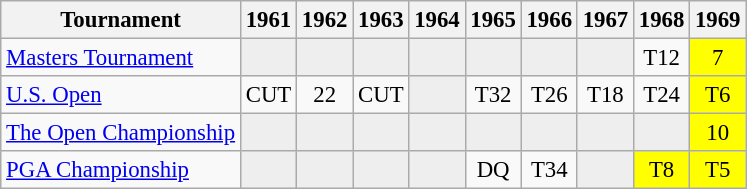<table class="wikitable" style="font-size:95%;text-align:center;">
<tr>
<th>Tournament</th>
<th>1961</th>
<th>1962</th>
<th>1963</th>
<th>1964</th>
<th>1965</th>
<th>1966</th>
<th>1967</th>
<th>1968</th>
<th>1969</th>
</tr>
<tr>
<td align=left><a href='#'>Masters Tournament</a></td>
<td style="background:#eeeeee;"></td>
<td style="background:#eeeeee;"></td>
<td style="background:#eeeeee;"></td>
<td style="background:#eeeeee;"></td>
<td style="background:#eeeeee;"></td>
<td style="background:#eeeeee;"></td>
<td style="background:#eeeeee;"></td>
<td>T12</td>
<td style="background:yellow;">7</td>
</tr>
<tr>
<td align=left><a href='#'>U.S. Open</a></td>
<td>CUT</td>
<td>22</td>
<td>CUT</td>
<td style="background:#eeeeee;"></td>
<td>T32</td>
<td>T26</td>
<td>T18</td>
<td>T24</td>
<td style="background:yellow;">T6</td>
</tr>
<tr>
<td align=left><a href='#'>The Open Championship</a></td>
<td style="background:#eeeeee;"></td>
<td style="background:#eeeeee;"></td>
<td style="background:#eeeeee;"></td>
<td style="background:#eeeeee;"></td>
<td style="background:#eeeeee;"></td>
<td style="background:#eeeeee;"></td>
<td style="background:#eeeeee;"></td>
<td style="background:#eeeeee;"></td>
<td style="background:yellow;">10</td>
</tr>
<tr>
<td align=left><a href='#'>PGA Championship</a></td>
<td style="background:#eeeeee;"></td>
<td style="background:#eeeeee;"></td>
<td style="background:#eeeeee;"></td>
<td style="background:#eeeeee;"></td>
<td>DQ</td>
<td>T34</td>
<td style="background:#eeeeee;"></td>
<td style="background:yellow;">T8</td>
<td style="background:yellow;">T5</td>
</tr>
</table>
